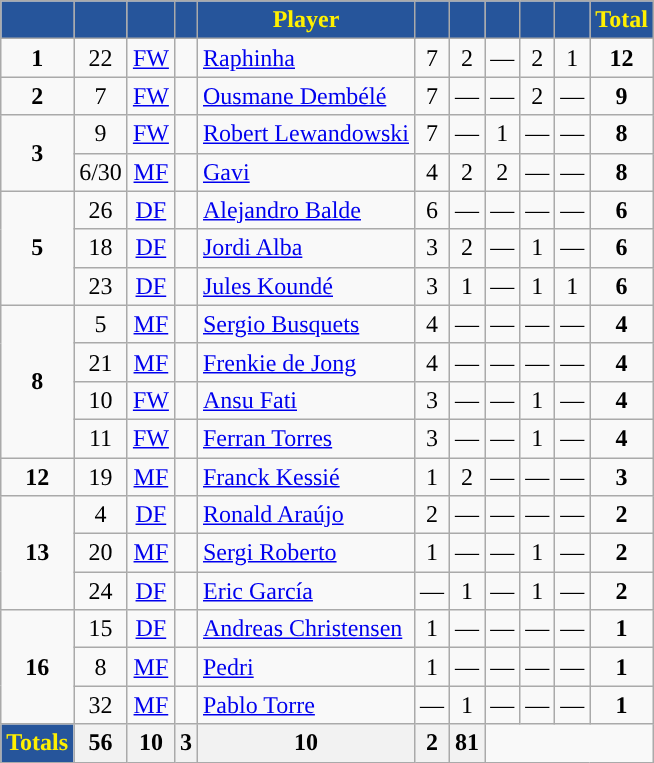<table class="wikitable" style="text-align:center">
<tr>
<th style="background:#26559B; color:#FFF000; "></th>
<th style="background:#26559B; color:#FFF000; "></th>
<th style="background:#26559B; color:#FFF000; "></th>
<th style="background:#26559B; color:#FFF000; "></th>
<th style="background:#26559B; color:#FFF000; ">Player</th>
<th style="background:#26559B; color:#FFF000; "></th>
<th style="background:#26559B; color:#FFF000; "></th>
<th style="background:#26559B; color:#FFF000; "></th>
<th style="background:#26559B; color:#FFF000; "></th>
<th style="background:#26559B; color:#FFF000; "></th>
<th style="background:#26559B; color:#FFF000; ">Total</th>
</tr>
<tr>
<td><strong>1</strong></td>
<td>22</td>
<td><a href='#'>FW</a></td>
<td></td>
<td align="left"><a href='#'>Raphinha</a></td>
<td>7</td>
<td>2</td>
<td>—</td>
<td>2</td>
<td>1</td>
<td><strong>12</strong></td>
</tr>
<tr>
<td><strong>2</strong></td>
<td>7</td>
<td><a href='#'>FW</a></td>
<td></td>
<td align="left"><a href='#'>Ousmane Dembélé</a></td>
<td>7</td>
<td>—</td>
<td>—</td>
<td>2</td>
<td>—</td>
<td><strong>9</strong></td>
</tr>
<tr>
<td rowspan="2"><strong>3</strong></td>
<td>9</td>
<td><a href='#'>FW</a></td>
<td></td>
<td align="left"><a href='#'>Robert Lewandowski</a></td>
<td>7</td>
<td>—</td>
<td>1</td>
<td>—</td>
<td>—</td>
<td><strong>8</strong></td>
</tr>
<tr>
<td>6/30</td>
<td><a href='#'>MF</a></td>
<td></td>
<td align="left"><a href='#'>Gavi</a></td>
<td>4</td>
<td>2</td>
<td>2</td>
<td>—</td>
<td>—</td>
<td><strong>8</strong></td>
</tr>
<tr>
<td rowspan="3"><strong>5</strong></td>
<td>26</td>
<td><a href='#'>DF</a></td>
<td></td>
<td align="left"><a href='#'>Alejandro Balde</a></td>
<td>6</td>
<td>—</td>
<td>—</td>
<td>—</td>
<td>—</td>
<td><strong>6</strong></td>
</tr>
<tr>
<td>18</td>
<td><a href='#'>DF</a></td>
<td></td>
<td align="left"><a href='#'>Jordi Alba</a></td>
<td>3</td>
<td>2</td>
<td>—</td>
<td>1</td>
<td>—</td>
<td><strong>6</strong></td>
</tr>
<tr>
<td>23</td>
<td><a href='#'>DF</a></td>
<td></td>
<td align="left"><a href='#'>Jules Koundé</a></td>
<td>3</td>
<td>1</td>
<td>—</td>
<td>1</td>
<td>1</td>
<td><strong>6</strong></td>
</tr>
<tr>
<td rowspan="4"><strong>8</strong></td>
<td>5</td>
<td><a href='#'>MF</a></td>
<td></td>
<td align="left"><a href='#'>Sergio Busquets</a></td>
<td>4</td>
<td>—</td>
<td>—</td>
<td>—</td>
<td>—</td>
<td><strong>4</strong></td>
</tr>
<tr>
<td>21</td>
<td><a href='#'>MF</a></td>
<td></td>
<td align="left"><a href='#'>Frenkie de Jong</a></td>
<td>4</td>
<td>—</td>
<td>—</td>
<td>—</td>
<td>—</td>
<td><strong>4</strong></td>
</tr>
<tr>
<td>10</td>
<td><a href='#'>FW</a></td>
<td></td>
<td align="left"><a href='#'>Ansu Fati</a></td>
<td>3</td>
<td>—</td>
<td>—</td>
<td>1</td>
<td>—</td>
<td><strong>4</strong></td>
</tr>
<tr>
<td>11</td>
<td><a href='#'>FW</a></td>
<td></td>
<td align="left"><a href='#'>Ferran Torres</a></td>
<td>3</td>
<td>—</td>
<td>—</td>
<td>1</td>
<td>—</td>
<td><strong>4</strong></td>
</tr>
<tr>
<td><strong>12</strong></td>
<td>19</td>
<td><a href='#'>MF</a></td>
<td></td>
<td align="left"><a href='#'>Franck Kessié</a></td>
<td>1</td>
<td>2</td>
<td>—</td>
<td>—</td>
<td>—</td>
<td><strong>3</strong></td>
</tr>
<tr>
<td rowspan="3"><strong>13</strong></td>
<td>4</td>
<td><a href='#'>DF</a></td>
<td></td>
<td align="left"><a href='#'>Ronald Araújo</a></td>
<td>2</td>
<td>—</td>
<td>—</td>
<td>—</td>
<td>—</td>
<td><strong>2</strong></td>
</tr>
<tr>
<td>20</td>
<td><a href='#'>MF</a></td>
<td></td>
<td align="left"><a href='#'>Sergi Roberto</a></td>
<td>1</td>
<td>—</td>
<td>—</td>
<td>1</td>
<td>—</td>
<td><strong>2</strong></td>
</tr>
<tr>
<td>24</td>
<td><a href='#'>DF</a></td>
<td></td>
<td align=left><a href='#'>Eric García</a></td>
<td>—</td>
<td>1</td>
<td>—</td>
<td>1</td>
<td>—</td>
<td><strong>2</strong></td>
</tr>
<tr>
<td rowspan="3"><strong>16</strong></td>
<td>15</td>
<td><a href='#'>DF</a></td>
<td></td>
<td align="left"><a href='#'>Andreas Christensen</a></td>
<td>1</td>
<td>—</td>
<td>—</td>
<td>—</td>
<td>—</td>
<td><strong>1</strong></td>
</tr>
<tr>
<td>8</td>
<td><a href='#'>MF</a></td>
<td></td>
<td align="left"><a href='#'>Pedri</a></td>
<td>1</td>
<td>—</td>
<td>—</td>
<td>—</td>
<td>—</td>
<td><strong>1</strong></td>
</tr>
<tr>
<td>32</td>
<td><a href='#'>MF</a></td>
<td></td>
<td align="left"><a href='#'>Pablo Torre</a></td>
<td>—</td>
<td>1</td>
<td>—</td>
<td>—</td>
<td>—</td>
<td><strong>1</strong></td>
</tr>
<tr>
<th style="background:#26559B; color:#FFF000; "><strong>Totals</strong></th>
<th><strong>56</strong></th>
<th><strong>10</strong></th>
<th><strong>3</strong></th>
<th><strong>10</strong></th>
<th><strong>2</strong></th>
<th><strong>81</strong></th>
</tr>
</table>
